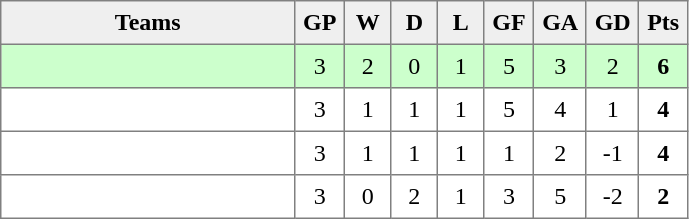<table style=border-collapse:collapse border=1 cellspacing=0 cellpadding=5>
<tr align=center bgcolor=#efefef>
<th width=185>Teams</th>
<th width=20>GP</th>
<th width=20>W</th>
<th width=20>D</th>
<th width=20>L</th>
<th width=20>GF</th>
<th width=20>GA</th>
<th width=20>GD</th>
<th width=20>Pts<br></th>
</tr>
<tr align=center style="background:#ccffcc;">
<td style="text-align:left;"></td>
<td>3</td>
<td>2</td>
<td>0</td>
<td>1</td>
<td>5</td>
<td>3</td>
<td>2</td>
<td><strong>6</strong></td>
</tr>
<tr align=center>
<td style="text-align:left;"></td>
<td>3</td>
<td>1</td>
<td>1</td>
<td>1</td>
<td>5</td>
<td>4</td>
<td>1</td>
<td><strong>4</strong></td>
</tr>
<tr align=center>
<td style="text-align:left;"></td>
<td>3</td>
<td>1</td>
<td>1</td>
<td>1</td>
<td>1</td>
<td>2</td>
<td>-1</td>
<td><strong>4</strong></td>
</tr>
<tr align=center>
<td style="text-align:left;"></td>
<td>3</td>
<td>0</td>
<td>2</td>
<td>1</td>
<td>3</td>
<td>5</td>
<td>-2</td>
<td><strong>2</strong></td>
</tr>
</table>
